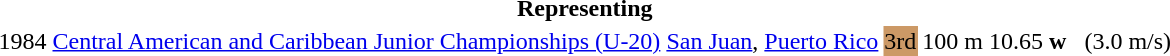<table>
<tr>
<th colspan="6">Representing </th>
</tr>
<tr>
<td>1984</td>
<td><a href='#'>Central American and Caribbean Junior Championships (U-20)</a></td>
<td><a href='#'>San Juan</a>, <a href='#'>Puerto Rico</a></td>
<td bgcolor=cc9966>3rd</td>
<td>100 m</td>
<td>10.65 <strong>w</strong>   (3.0 m/s)</td>
</tr>
</table>
